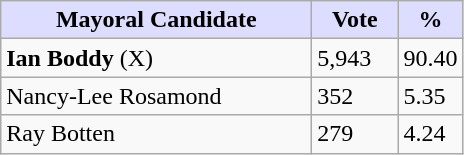<table class="wikitable">
<tr>
<th style="background:#ddf; width:200px;">Mayoral Candidate</th>
<th style="background:#ddf; width:50px;">Vote</th>
<th style="background:#ddf; width:30px;">%</th>
</tr>
<tr>
<td><strong>Ian Boddy</strong> (X)</td>
<td>5,943</td>
<td>90.40</td>
</tr>
<tr>
<td>Nancy-Lee Rosamond</td>
<td>352</td>
<td>5.35</td>
</tr>
<tr>
<td>Ray Botten</td>
<td>279</td>
<td>4.24</td>
</tr>
</table>
